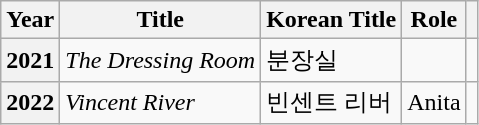<table class="wikitable  plainrowheaders">
<tr>
<th scope="col">Year</th>
<th scope="col">Title</th>
<th scope="col">Korean Title</th>
<th scope="col">Role</th>
<th scope="col" class="unsortable"></th>
</tr>
<tr>
<th scope="row">2021</th>
<td><em>The Dressing Room</em></td>
<td>분장실</td>
<td></td>
<td></td>
</tr>
<tr>
<th scope="row">2022</th>
<td><em>Vincent River</em></td>
<td>빈센트 리버</td>
<td>Anita</td>
<td></td>
</tr>
</table>
